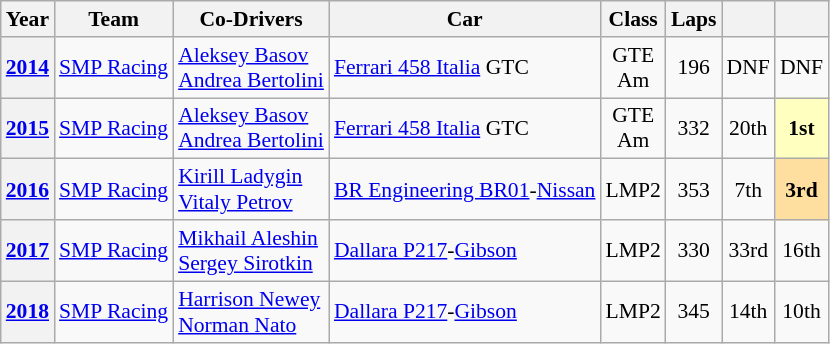<table class="wikitable" style="text-align:center; font-size:90%">
<tr>
<th>Year</th>
<th>Team</th>
<th>Co-Drivers</th>
<th>Car</th>
<th>Class</th>
<th>Laps</th>
<th></th>
<th></th>
</tr>
<tr>
<th><a href='#'>2014</a></th>
<td align=left> <a href='#'>SMP Racing</a></td>
<td align=left> <a href='#'>Aleksey Basov</a><br> <a href='#'>Andrea Bertolini</a></td>
<td align=left><a href='#'>Ferrari 458 Italia</a> GTC</td>
<td>GTE<br>Am</td>
<td>196</td>
<td>DNF</td>
<td>DNF</td>
</tr>
<tr>
<th><a href='#'>2015</a></th>
<td align=left> <a href='#'>SMP Racing</a></td>
<td align=left> <a href='#'>Aleksey Basov</a><br> <a href='#'>Andrea Bertolini</a></td>
<td align=left><a href='#'>Ferrari 458 Italia</a> GTC</td>
<td>GTE<br>Am</td>
<td>332</td>
<td>20th</td>
<td style="background:#FFFFBF;"><strong>1st</strong></td>
</tr>
<tr>
<th><a href='#'>2016</a></th>
<td align=left> <a href='#'>SMP Racing</a></td>
<td align=left> <a href='#'>Kirill Ladygin</a><br> <a href='#'>Vitaly Petrov</a></td>
<td align=left><a href='#'>BR Engineering BR01</a>-<a href='#'>Nissan</a></td>
<td>LMP2</td>
<td>353</td>
<td>7th</td>
<td style="background:#FFDF9F;"><strong>3rd</strong></td>
</tr>
<tr>
<th><a href='#'>2017</a></th>
<td align="left"> <a href='#'>SMP Racing</a></td>
<td align="left"> <a href='#'>Mikhail Aleshin</a><br> <a href='#'>Sergey Sirotkin</a></td>
<td align="left"><a href='#'>Dallara P217</a>-<a href='#'>Gibson</a></td>
<td>LMP2</td>
<td>330</td>
<td>33rd</td>
<td>16th</td>
</tr>
<tr>
<th><a href='#'>2018</a></th>
<td align="left"> <a href='#'>SMP Racing</a></td>
<td align="left"> <a href='#'>Harrison Newey</a><br> <a href='#'>Norman Nato</a></td>
<td align="left"><a href='#'>Dallara P217</a>-<a href='#'>Gibson</a></td>
<td>LMP2</td>
<td>345</td>
<td>14th</td>
<td>10th</td>
</tr>
</table>
